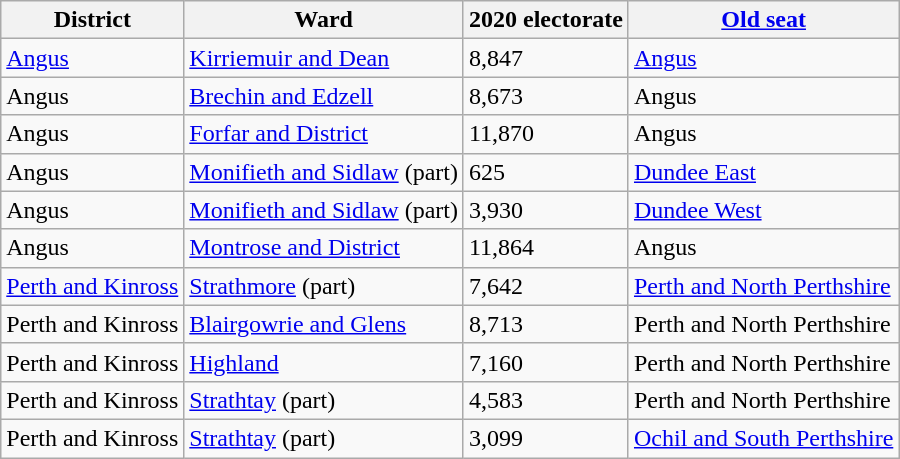<table class="wikitable">
<tr>
<th>District</th>
<th>Ward</th>
<th>2020 electorate</th>
<th><a href='#'>Old seat</a></th>
</tr>
<tr>
<td><a href='#'>Angus</a></td>
<td><a href='#'>Kirriemuir and Dean</a></td>
<td>8,847</td>
<td><a href='#'>Angus</a></td>
</tr>
<tr>
<td>Angus</td>
<td><a href='#'>Brechin and Edzell</a></td>
<td>8,673</td>
<td>Angus</td>
</tr>
<tr>
<td>Angus</td>
<td><a href='#'>Forfar and District</a></td>
<td>11,870</td>
<td>Angus</td>
</tr>
<tr>
<td>Angus</td>
<td><a href='#'>Monifieth and Sidlaw</a> (part)</td>
<td>625</td>
<td><a href='#'>Dundee East</a></td>
</tr>
<tr>
<td>Angus</td>
<td><a href='#'>Monifieth and Sidlaw</a> (part)</td>
<td>3,930</td>
<td><a href='#'>Dundee West</a></td>
</tr>
<tr>
<td>Angus</td>
<td><a href='#'>Montrose and District</a></td>
<td>11,864</td>
<td>Angus</td>
</tr>
<tr>
<td><a href='#'>Perth and Kinross</a></td>
<td><a href='#'>Strathmore</a> (part)</td>
<td>7,642</td>
<td><a href='#'>Perth and North Perthshire</a></td>
</tr>
<tr>
<td>Perth and Kinross</td>
<td><a href='#'>Blairgowrie and Glens</a></td>
<td>8,713</td>
<td>Perth and North Perthshire</td>
</tr>
<tr>
<td>Perth and Kinross</td>
<td><a href='#'>Highland</a></td>
<td>7,160</td>
<td>Perth and North Perthshire</td>
</tr>
<tr>
<td>Perth and Kinross</td>
<td><a href='#'>Strathtay</a> (part)</td>
<td>4,583</td>
<td>Perth and North Perthshire</td>
</tr>
<tr>
<td>Perth and Kinross</td>
<td><a href='#'>Strathtay</a> (part)</td>
<td>3,099</td>
<td><a href='#'>Ochil and South Perthshire</a></td>
</tr>
</table>
